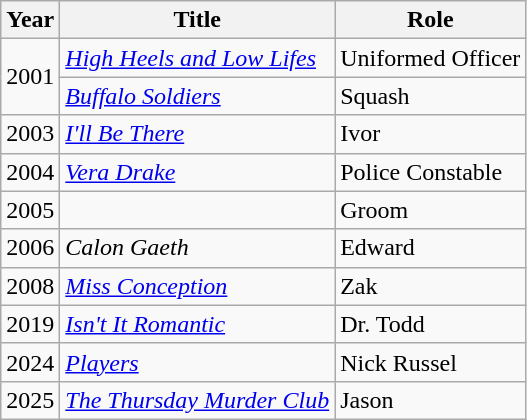<table class="wikitable sortable">
<tr>
<th>Year</th>
<th>Title</th>
<th>Role</th>
</tr>
<tr>
<td rowspan="2">2001</td>
<td><em><a href='#'>High Heels and Low Lifes</a></em></td>
<td>Uniformed Officer</td>
</tr>
<tr>
<td><em><a href='#'>Buffalo Soldiers</a></em></td>
<td>Squash</td>
</tr>
<tr>
<td>2003</td>
<td><em><a href='#'>I'll Be There</a></em></td>
<td>Ivor</td>
</tr>
<tr>
<td>2004</td>
<td><em><a href='#'>Vera Drake</a></em></td>
<td>Police Constable</td>
</tr>
<tr>
<td>2005</td>
<td><em></em></td>
<td>Groom</td>
</tr>
<tr>
<td>2006</td>
<td><em>Calon Gaeth</em></td>
<td>Edward</td>
</tr>
<tr>
<td>2008</td>
<td><em><a href='#'>Miss Conception</a></em></td>
<td>Zak</td>
</tr>
<tr>
<td>2019</td>
<td><em><a href='#'>Isn't It Romantic</a></em></td>
<td>Dr. Todd</td>
</tr>
<tr>
<td>2024</td>
<td><em><a href='#'>Players</a></em></td>
<td>Nick Russel</td>
</tr>
<tr>
<td>2025</td>
<td><em><a href='#'>The Thursday Murder Club</a></em></td>
<td>Jason</td>
</tr>
</table>
